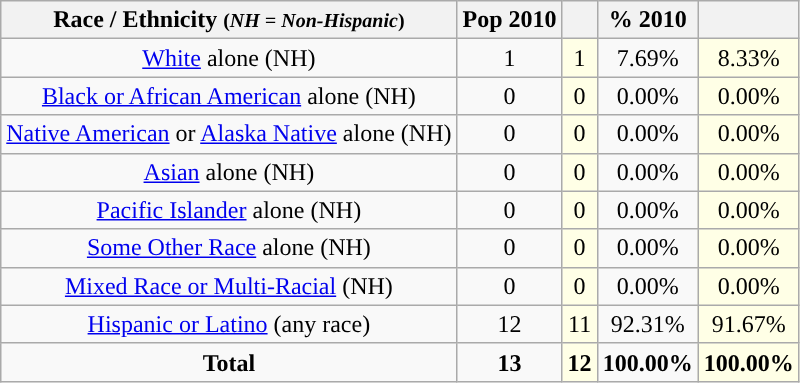<table class="wikitable" style="text-align:center;">
<tr>
<th>Race / Ethnicity <small>(<em>NH = Non-Hispanic</em>)</small></th>
<th>Pop 2010</th>
<th></th>
<th>% 2010</th>
<th></th>
</tr>
<tr>
<td><a href='#'>White</a> alone (NH)</td>
<td>1</td>
<td style='background: #ffffe6;'>1</td>
<td>7.69%</td>
<td style='background: #ffffe6;'>8.33%</td>
</tr>
<tr>
<td><a href='#'>Black or African American</a> alone (NH)</td>
<td>0</td>
<td style='background: #ffffe6;'>0</td>
<td>0.00%</td>
<td style='background: #ffffe6;'>0.00%</td>
</tr>
<tr>
<td><a href='#'>Native American</a> or <a href='#'>Alaska Native</a> alone (NH)</td>
<td>0</td>
<td style='background: #ffffe6;'>0</td>
<td>0.00%</td>
<td style='background: #ffffe6;'>0.00%</td>
</tr>
<tr>
<td><a href='#'>Asian</a> alone (NH)</td>
<td>0</td>
<td style='background: #ffffe6;'>0</td>
<td>0.00%</td>
<td style='background: #ffffe6;'>0.00%</td>
</tr>
<tr>
<td><a href='#'>Pacific Islander</a> alone (NH)</td>
<td>0</td>
<td style='background: #ffffe6;'>0</td>
<td>0.00%</td>
<td style='background: #ffffe6;'>0.00%</td>
</tr>
<tr>
<td><a href='#'>Some Other Race</a> alone (NH)</td>
<td>0</td>
<td style='background: #ffffe6;'>0</td>
<td>0.00%</td>
<td style='background: #ffffe6;'>0.00%</td>
</tr>
<tr>
<td><a href='#'>Mixed Race or Multi-Racial</a> (NH)</td>
<td>0</td>
<td style='background: #ffffe6;'>0</td>
<td>0.00%</td>
<td style='background: #ffffe6;'>0.00%</td>
</tr>
<tr>
<td><a href='#'>Hispanic or Latino</a> (any race)</td>
<td>12</td>
<td style='background: #ffffe6;'>11</td>
<td>92.31%</td>
<td style='background: #ffffe6;'>91.67%</td>
</tr>
<tr>
<td><strong>Total</strong></td>
<td><strong>13</strong></td>
<td style='background: #ffffe6;'><strong>12</strong></td>
<td><strong>100.00%</strong></td>
<td style='background: #ffffe6;'><strong>100.00%</strong></td>
</tr>
</table>
